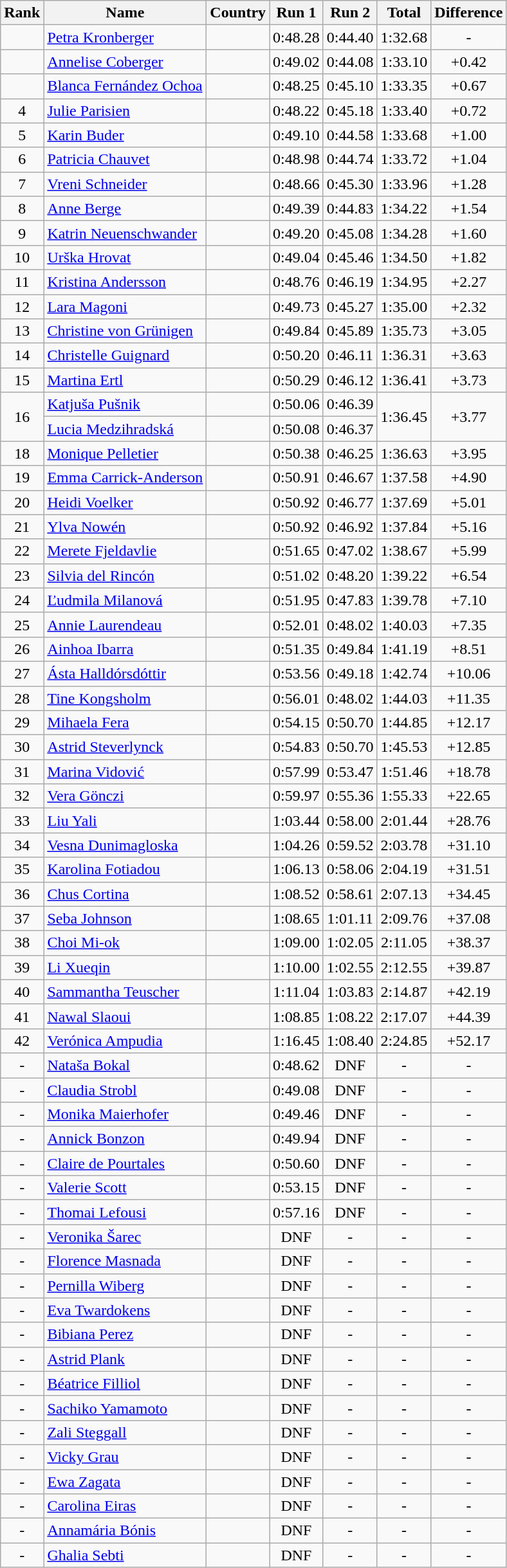<table class="wikitable sortable" style="text-align:center">
<tr>
<th>Rank</th>
<th>Name</th>
<th>Country</th>
<th>Run 1</th>
<th>Run 2</th>
<th>Total</th>
<th>Difference</th>
</tr>
<tr>
<td></td>
<td align=left><a href='#'>Petra Kronberger</a></td>
<td align=left></td>
<td>0:48.28</td>
<td>0:44.40</td>
<td>1:32.68</td>
<td>-</td>
</tr>
<tr>
<td></td>
<td align=left><a href='#'>Annelise Coberger</a></td>
<td align=left></td>
<td>0:49.02</td>
<td>0:44.08</td>
<td>1:33.10</td>
<td>+0.42</td>
</tr>
<tr>
<td></td>
<td align=left><a href='#'>Blanca Fernández Ochoa</a></td>
<td align=left></td>
<td>0:48.25</td>
<td>0:45.10</td>
<td>1:33.35</td>
<td>+0.67</td>
</tr>
<tr>
<td>4</td>
<td align=left><a href='#'>Julie Parisien</a></td>
<td align=left></td>
<td>0:48.22</td>
<td>0:45.18</td>
<td>1:33.40</td>
<td>+0.72</td>
</tr>
<tr>
<td>5</td>
<td align=left><a href='#'>Karin Buder</a></td>
<td align=left></td>
<td>0:49.10</td>
<td>0:44.58</td>
<td>1:33.68</td>
<td>+1.00</td>
</tr>
<tr>
<td>6</td>
<td align=left><a href='#'>Patricia Chauvet</a></td>
<td align=left></td>
<td>0:48.98</td>
<td>0:44.74</td>
<td>1:33.72</td>
<td>+1.04</td>
</tr>
<tr>
<td>7</td>
<td align=left><a href='#'>Vreni Schneider</a></td>
<td align=left></td>
<td>0:48.66</td>
<td>0:45.30</td>
<td>1:33.96</td>
<td>+1.28</td>
</tr>
<tr>
<td>8</td>
<td align=left><a href='#'>Anne Berge</a></td>
<td align=left></td>
<td>0:49.39</td>
<td>0:44.83</td>
<td>1:34.22</td>
<td>+1.54</td>
</tr>
<tr>
<td>9</td>
<td align=left><a href='#'>Katrin Neuenschwander</a></td>
<td align=left></td>
<td>0:49.20</td>
<td>0:45.08</td>
<td>1:34.28</td>
<td>+1.60</td>
</tr>
<tr>
<td>10</td>
<td align=left><a href='#'>Urška Hrovat</a></td>
<td align=left></td>
<td>0:49.04</td>
<td>0:45.46</td>
<td>1:34.50</td>
<td>+1.82</td>
</tr>
<tr>
<td>11</td>
<td align=left><a href='#'>Kristina Andersson</a></td>
<td align=left></td>
<td>0:48.76</td>
<td>0:46.19</td>
<td>1:34.95</td>
<td>+2.27</td>
</tr>
<tr>
<td>12</td>
<td align=left><a href='#'>Lara Magoni</a></td>
<td align=left></td>
<td>0:49.73</td>
<td>0:45.27</td>
<td>1:35.00</td>
<td>+2.32</td>
</tr>
<tr>
<td>13</td>
<td align=left><a href='#'>Christine von Grünigen</a></td>
<td align=left></td>
<td>0:49.84</td>
<td>0:45.89</td>
<td>1:35.73</td>
<td>+3.05</td>
</tr>
<tr>
<td>14</td>
<td align=left><a href='#'>Christelle Guignard</a></td>
<td align=left></td>
<td>0:50.20</td>
<td>0:46.11</td>
<td>1:36.31</td>
<td>+3.63</td>
</tr>
<tr>
<td>15</td>
<td align=left><a href='#'>Martina Ertl</a></td>
<td align=left></td>
<td>0:50.29</td>
<td>0:46.12</td>
<td>1:36.41</td>
<td>+3.73</td>
</tr>
<tr>
<td rowspan=2>16</td>
<td align=left><a href='#'>Katjuša Pušnik</a></td>
<td align=left></td>
<td>0:50.06</td>
<td>0:46.39</td>
<td rowspan=2>1:36.45</td>
<td rowspan=2>+3.77</td>
</tr>
<tr>
<td align=left><a href='#'>Lucia Medzihradská</a></td>
<td align=left></td>
<td>0:50.08</td>
<td>0:46.37</td>
</tr>
<tr>
<td>18</td>
<td align=left><a href='#'>Monique Pelletier</a></td>
<td align=left></td>
<td>0:50.38</td>
<td>0:46.25</td>
<td>1:36.63</td>
<td>+3.95</td>
</tr>
<tr>
<td>19</td>
<td align=left><a href='#'>Emma Carrick-Anderson</a></td>
<td align=left></td>
<td>0:50.91</td>
<td>0:46.67</td>
<td>1:37.58</td>
<td>+4.90</td>
</tr>
<tr>
<td>20</td>
<td align=left><a href='#'>Heidi Voelker</a></td>
<td align=left></td>
<td>0:50.92</td>
<td>0:46.77</td>
<td>1:37.69</td>
<td>+5.01</td>
</tr>
<tr>
<td>21</td>
<td align=left><a href='#'>Ylva Nowén</a></td>
<td align=left></td>
<td>0:50.92</td>
<td>0:46.92</td>
<td>1:37.84</td>
<td>+5.16</td>
</tr>
<tr>
<td>22</td>
<td align=left><a href='#'>Merete Fjeldavlie</a></td>
<td align=left></td>
<td>0:51.65</td>
<td>0:47.02</td>
<td>1:38.67</td>
<td>+5.99</td>
</tr>
<tr>
<td>23</td>
<td align=left><a href='#'>Silvia del Rincón</a></td>
<td align=left></td>
<td>0:51.02</td>
<td>0:48.20</td>
<td>1:39.22</td>
<td>+6.54</td>
</tr>
<tr>
<td>24</td>
<td align=left><a href='#'>Ľudmila Milanová</a></td>
<td align=left></td>
<td>0:51.95</td>
<td>0:47.83</td>
<td>1:39.78</td>
<td>+7.10</td>
</tr>
<tr>
<td>25</td>
<td align=left><a href='#'>Annie Laurendeau</a></td>
<td align=left></td>
<td>0:52.01</td>
<td>0:48.02</td>
<td>1:40.03</td>
<td>+7.35</td>
</tr>
<tr>
<td>26</td>
<td align=left><a href='#'>Ainhoa Ibarra</a></td>
<td align=left></td>
<td>0:51.35</td>
<td>0:49.84</td>
<td>1:41.19</td>
<td>+8.51</td>
</tr>
<tr>
<td>27</td>
<td align=left><a href='#'>Ásta Halldórsdóttir</a></td>
<td align=left></td>
<td>0:53.56</td>
<td>0:49.18</td>
<td>1:42.74</td>
<td>+10.06</td>
</tr>
<tr>
<td>28</td>
<td align=left><a href='#'>Tine Kongsholm</a></td>
<td align=left></td>
<td>0:56.01</td>
<td>0:48.02</td>
<td>1:44.03</td>
<td>+11.35</td>
</tr>
<tr>
<td>29</td>
<td align=left><a href='#'>Mihaela Fera</a></td>
<td align=left></td>
<td>0:54.15</td>
<td>0:50.70</td>
<td>1:44.85</td>
<td>+12.17</td>
</tr>
<tr>
<td>30</td>
<td align=left><a href='#'>Astrid Steverlynck</a></td>
<td align=left></td>
<td>0:54.83</td>
<td>0:50.70</td>
<td>1:45.53</td>
<td>+12.85</td>
</tr>
<tr>
<td>31</td>
<td align=left><a href='#'>Marina Vidović</a></td>
<td align=left></td>
<td>0:57.99</td>
<td>0:53.47</td>
<td>1:51.46</td>
<td>+18.78</td>
</tr>
<tr>
<td>32</td>
<td align=left><a href='#'>Vera Gönczi</a></td>
<td align=left></td>
<td>0:59.97</td>
<td>0:55.36</td>
<td>1:55.33</td>
<td>+22.65</td>
</tr>
<tr>
<td>33</td>
<td align=left><a href='#'>Liu Yali</a></td>
<td align=left></td>
<td>1:03.44</td>
<td>0:58.00</td>
<td>2:01.44</td>
<td>+28.76</td>
</tr>
<tr>
<td>34</td>
<td align=left><a href='#'>Vesna Dunimagloska</a></td>
<td align=left></td>
<td>1:04.26</td>
<td>0:59.52</td>
<td>2:03.78</td>
<td>+31.10</td>
</tr>
<tr>
<td>35</td>
<td align=left><a href='#'>Karolina Fotiadou</a></td>
<td align=left></td>
<td>1:06.13</td>
<td>0:58.06</td>
<td>2:04.19</td>
<td>+31.51</td>
</tr>
<tr>
<td>36</td>
<td align=left><a href='#'>Chus Cortina</a></td>
<td align=left></td>
<td>1:08.52</td>
<td>0:58.61</td>
<td>2:07.13</td>
<td>+34.45</td>
</tr>
<tr>
<td>37</td>
<td align=left><a href='#'>Seba Johnson</a></td>
<td align=left></td>
<td>1:08.65</td>
<td>1:01.11</td>
<td>2:09.76</td>
<td>+37.08</td>
</tr>
<tr>
<td>38</td>
<td align=left><a href='#'>Choi Mi-ok</a></td>
<td align=left></td>
<td>1:09.00</td>
<td>1:02.05</td>
<td>2:11.05</td>
<td>+38.37</td>
</tr>
<tr>
<td>39</td>
<td align=left><a href='#'>Li Xueqin</a></td>
<td align=left></td>
<td>1:10.00</td>
<td>1:02.55</td>
<td>2:12.55</td>
<td>+39.87</td>
</tr>
<tr>
<td>40</td>
<td align=left><a href='#'>Sammantha Teuscher</a></td>
<td align=left></td>
<td>1:11.04</td>
<td>1:03.83</td>
<td>2:14.87</td>
<td>+42.19</td>
</tr>
<tr>
<td>41</td>
<td align=left><a href='#'>Nawal Slaoui</a></td>
<td align=left></td>
<td>1:08.85</td>
<td>1:08.22</td>
<td>2:17.07</td>
<td>+44.39</td>
</tr>
<tr>
<td>42</td>
<td align=left><a href='#'>Verónica Ampudia</a></td>
<td align=left></td>
<td>1:16.45</td>
<td>1:08.40</td>
<td>2:24.85</td>
<td>+52.17</td>
</tr>
<tr>
<td>-</td>
<td align=left><a href='#'>Nataša Bokal</a></td>
<td align=left></td>
<td>0:48.62</td>
<td>DNF</td>
<td>-</td>
<td>-</td>
</tr>
<tr>
<td>-</td>
<td align=left><a href='#'>Claudia Strobl</a></td>
<td align=left></td>
<td>0:49.08</td>
<td>DNF</td>
<td>-</td>
<td>-</td>
</tr>
<tr>
<td>-</td>
<td align=left><a href='#'>Monika Maierhofer</a></td>
<td align=left></td>
<td>0:49.46</td>
<td>DNF</td>
<td>-</td>
<td>-</td>
</tr>
<tr>
<td>-</td>
<td align=left><a href='#'>Annick Bonzon</a></td>
<td align=left></td>
<td>0:49.94</td>
<td>DNF</td>
<td>-</td>
<td>-</td>
</tr>
<tr>
<td>-</td>
<td align=left><a href='#'>Claire de Pourtales</a></td>
<td align=left></td>
<td>0:50.60</td>
<td>DNF</td>
<td>-</td>
<td>-</td>
</tr>
<tr>
<td>-</td>
<td align=left><a href='#'>Valerie Scott</a></td>
<td align=left></td>
<td>0:53.15</td>
<td>DNF</td>
<td>-</td>
<td>-</td>
</tr>
<tr>
<td>-</td>
<td align=left><a href='#'>Thomai Lefousi</a></td>
<td align=left></td>
<td>0:57.16</td>
<td>DNF</td>
<td>-</td>
<td>-</td>
</tr>
<tr>
<td>-</td>
<td align=left><a href='#'>Veronika Šarec</a></td>
<td align=left></td>
<td>DNF</td>
<td>-</td>
<td>-</td>
<td>-</td>
</tr>
<tr>
<td>-</td>
<td align=left><a href='#'>Florence Masnada</a></td>
<td align=left></td>
<td>DNF</td>
<td>-</td>
<td>-</td>
<td>-</td>
</tr>
<tr>
<td>-</td>
<td align=left><a href='#'>Pernilla Wiberg</a></td>
<td align=left></td>
<td>DNF</td>
<td>-</td>
<td>-</td>
<td>-</td>
</tr>
<tr>
<td>-</td>
<td align=left><a href='#'>Eva Twardokens</a></td>
<td align=left></td>
<td>DNF</td>
<td>-</td>
<td>-</td>
<td>-</td>
</tr>
<tr>
<td>-</td>
<td align=left><a href='#'>Bibiana Perez</a></td>
<td align=left></td>
<td>DNF</td>
<td>-</td>
<td>-</td>
<td>-</td>
</tr>
<tr>
<td>-</td>
<td align=left><a href='#'>Astrid Plank</a></td>
<td align=left></td>
<td>DNF</td>
<td>-</td>
<td>-</td>
<td>-</td>
</tr>
<tr>
<td>-</td>
<td align=left><a href='#'>Béatrice Filliol</a></td>
<td align=left></td>
<td>DNF</td>
<td>-</td>
<td>-</td>
<td>-</td>
</tr>
<tr>
<td>-</td>
<td align=left><a href='#'>Sachiko Yamamoto</a></td>
<td align=left></td>
<td>DNF</td>
<td>-</td>
<td>-</td>
<td>-</td>
</tr>
<tr>
<td>-</td>
<td align=left><a href='#'>Zali Steggall</a></td>
<td align=left></td>
<td>DNF</td>
<td>-</td>
<td>-</td>
<td>-</td>
</tr>
<tr>
<td>-</td>
<td align=left><a href='#'>Vicky Grau</a></td>
<td align=left></td>
<td>DNF</td>
<td>-</td>
<td>-</td>
<td>-</td>
</tr>
<tr>
<td>-</td>
<td align=left><a href='#'>Ewa Zagata</a></td>
<td align=left></td>
<td>DNF</td>
<td>-</td>
<td>-</td>
<td>-</td>
</tr>
<tr>
<td>-</td>
<td align=left><a href='#'>Carolina Eiras</a></td>
<td align=left></td>
<td>DNF</td>
<td>-</td>
<td>-</td>
<td>-</td>
</tr>
<tr>
<td>-</td>
<td align=left><a href='#'>Annamária Bónis</a></td>
<td align=left></td>
<td>DNF</td>
<td>-</td>
<td>-</td>
<td>-</td>
</tr>
<tr>
<td>-</td>
<td align=left><a href='#'>Ghalia Sebti</a></td>
<td align=left></td>
<td>DNF</td>
<td>-</td>
<td>-</td>
<td>-</td>
</tr>
</table>
